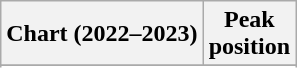<table class="wikitable sortable plainrowheaders">
<tr>
<th scope="col">Chart (2022–2023)</th>
<th scope="col">Peak<br>position</th>
</tr>
<tr>
</tr>
<tr>
</tr>
<tr>
</tr>
<tr>
</tr>
<tr>
</tr>
<tr>
</tr>
<tr>
</tr>
</table>
